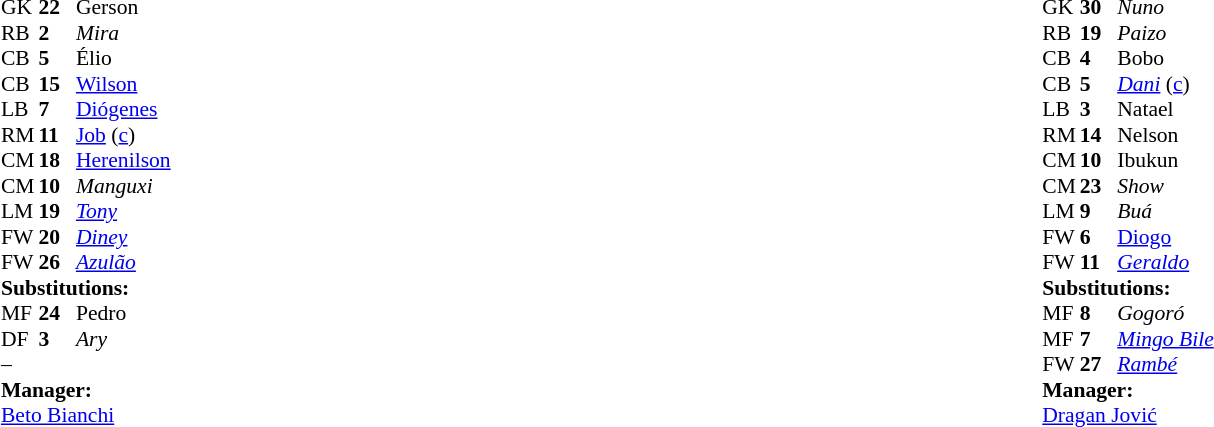<table width="100%">
<tr>
<td valign="top" width="40%"><br><table style="font-size:90%;" cellspacing="0" cellpadding="0" align="center">
<tr>
<th width=25></th>
<th width=25></th>
</tr>
<tr>
<td>GK</td>
<td><strong>22</strong></td>
<td> Gerson</td>
<td></td>
</tr>
<tr>
<td>RB</td>
<td><strong>2</strong></td>
<td> <em>Mira</em></td>
<td></td>
</tr>
<tr>
<td>CB</td>
<td><strong>5</strong></td>
<td> Élio</td>
<td></td>
</tr>
<tr>
<td>CB</td>
<td><strong>15</strong></td>
<td> <a href='#'>Wilson</a></td>
<td></td>
</tr>
<tr>
<td>LB</td>
<td><strong>7</strong></td>
<td> <a href='#'>Diógenes</a></td>
<td></td>
</tr>
<tr>
<td>RM</td>
<td><strong>11</strong></td>
<td> <a href='#'>Job</a> (<a href='#'>c</a>)</td>
<td></td>
<td></td>
</tr>
<tr>
<td>CM</td>
<td><strong>18</strong></td>
<td> <a href='#'>Herenilson</a></td>
<td></td>
</tr>
<tr>
<td>CM</td>
<td><strong>10</strong></td>
<td> <em>Manguxi</em></td>
<td></td>
</tr>
<tr>
<td>LM</td>
<td><strong>19</strong></td>
<td> <em><a href='#'>Tony</a></em></td>
<td></td>
</tr>
<tr>
<td>FW</td>
<td><strong>20</strong></td>
<td> <em><a href='#'>Diney</a></em></td>
<td></td>
<td></td>
</tr>
<tr>
<td>FW</td>
<td><strong>26</strong></td>
<td> <em><a href='#'>Azulão</a></em></td>
<td></td>
</tr>
<tr>
<td colspan=3><strong>Substitutions:</strong></td>
</tr>
<tr>
<td>MF</td>
<td><strong>24</strong></td>
<td> Pedro</td>
<td></td>
<td></td>
</tr>
<tr>
<td>DF</td>
<td><strong>3</strong></td>
<td> <em>Ary</em></td>
<td></td>
<td></td>
</tr>
<tr>
<td>–</td>
<td></td>
<td></td>
<td></td>
</tr>
<tr>
<td colspan=3><strong>Manager:</strong></td>
</tr>
<tr>
<td colspan=4> <a href='#'>Beto Bianchi</a></td>
</tr>
</table>
</td>
<td valign="top"></td>
<td valign="top" width="50%"><br><table style="font-size:90%;" cellspacing="0" cellpadding="0" align="center">
<tr>
<th width=25></th>
<th width=25></th>
</tr>
<tr>
<td>GK</td>
<td><strong>30</strong></td>
<td> <em>Nuno</em></td>
<td></td>
</tr>
<tr>
<td>RB</td>
<td><strong>19</strong></td>
<td> <em>Paizo</em></td>
<td></td>
<td></td>
</tr>
<tr>
<td>CB</td>
<td><strong>4</strong></td>
<td> Bobo</td>
<td></td>
</tr>
<tr>
<td>CB</td>
<td><strong>5</strong></td>
<td> <em><a href='#'>Dani</a></em> (<a href='#'>c</a>)</td>
<td></td>
</tr>
<tr>
<td>LB</td>
<td><strong>3</strong></td>
<td> Natael</td>
<td></td>
</tr>
<tr>
<td>RM</td>
<td><strong>14</strong></td>
<td> Nelson</td>
<td></td>
</tr>
<tr>
<td>CM</td>
<td><strong>10</strong></td>
<td> Ibukun</td>
<td></td>
<td></td>
</tr>
<tr>
<td>CM</td>
<td><strong>23</strong></td>
<td> <em>Show</em></td>
<td></td>
</tr>
<tr>
<td>LM</td>
<td><strong>9</strong></td>
<td> <em>Buá</em></td>
<td></td>
<td></td>
</tr>
<tr>
<td>FW</td>
<td><strong>6</strong></td>
<td> <a href='#'>Diogo</a></td>
<td></td>
</tr>
<tr>
<td>FW</td>
<td><strong>11</strong></td>
<td> <em><a href='#'>Geraldo</a></em></td>
<td></td>
</tr>
<tr>
<td colspan=3><strong>Substitutions:</strong></td>
</tr>
<tr>
<td>MF</td>
<td><strong>8</strong></td>
<td> <em>Gogoró</em></td>
<td></td>
<td></td>
</tr>
<tr>
<td>MF</td>
<td><strong>7</strong></td>
<td> <em><a href='#'>Mingo Bile</a></em></td>
<td></td>
<td></td>
</tr>
<tr>
<td>FW</td>
<td><strong>27</strong></td>
<td> <em><a href='#'>Rambé</a></em></td>
<td></td>
<td></td>
</tr>
<tr>
<td colspan=3><strong>Manager:</strong></td>
</tr>
<tr>
<td colspan=4> <a href='#'>Dragan Jović</a></td>
</tr>
</table>
</td>
</tr>
</table>
